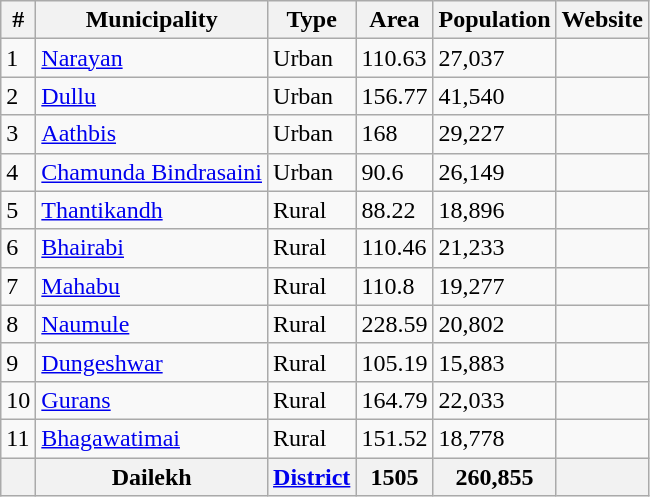<table class="wikitable sortable" width="auto" style="text-align: left">
<tr>
<th>#</th>
<th>Municipality</th>
<th>Type</th>
<th>Area</th>
<th>Population</th>
<th>Website</th>
</tr>
<tr>
<td>1</td>
<td><a href='#'>Narayan</a></td>
<td>Urban</td>
<td>110.63</td>
<td>27,037</td>
<td></td>
</tr>
<tr>
<td>2</td>
<td><a href='#'>Dullu</a></td>
<td>Urban</td>
<td>156.77</td>
<td>41,540</td>
<td></td>
</tr>
<tr>
<td>3</td>
<td><a href='#'>Aathbis</a></td>
<td>Urban</td>
<td>168</td>
<td>29,227</td>
<td></td>
</tr>
<tr>
<td>4</td>
<td><a href='#'>Chamunda Bindrasaini</a></td>
<td>Urban</td>
<td>90.6</td>
<td>26,149</td>
<td></td>
</tr>
<tr>
<td>5</td>
<td><a href='#'>Thantikandh</a></td>
<td>Rural</td>
<td>88.22</td>
<td>18,896</td>
<td></td>
</tr>
<tr>
<td>6</td>
<td><a href='#'>Bhairabi</a></td>
<td>Rural</td>
<td>110.46</td>
<td>21,233</td>
<td></td>
</tr>
<tr>
<td>7</td>
<td><a href='#'>Mahabu</a></td>
<td>Rural</td>
<td>110.8</td>
<td>19,277</td>
<td></td>
</tr>
<tr>
<td>8</td>
<td><a href='#'>Naumule</a></td>
<td>Rural</td>
<td>228.59</td>
<td>20,802</td>
<td></td>
</tr>
<tr>
<td>9</td>
<td><a href='#'>Dungeshwar</a></td>
<td>Rural</td>
<td>105.19</td>
<td>15,883</td>
<td></td>
</tr>
<tr>
<td>10</td>
<td><a href='#'>Gurans</a></td>
<td>Rural</td>
<td>164.79</td>
<td>22,033</td>
<td></td>
</tr>
<tr>
<td>11</td>
<td><a href='#'>Bhagawatimai</a></td>
<td>Rural</td>
<td>151.52</td>
<td>18,778</td>
<td></td>
</tr>
<tr>
<th></th>
<th>Dailekh</th>
<th><a href='#'>District</a></th>
<th>1505</th>
<th>260,855</th>
<th></th>
</tr>
</table>
